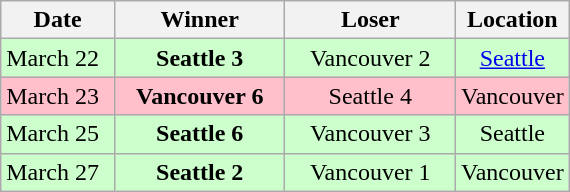<table class="wikitable">
<tr>
<th width="20%">Date</th>
<th width="30%">Winner</th>
<th width="30%">Loser</th>
<th width="20%">Location</th>
</tr>
<tr align="center" bgcolor="#CCFFCC">
<td align="left">March 22</td>
<td><strong>Seattle 3</strong></td>
<td>Vancouver 2</td>
<td><a href='#'>Seattle</a></td>
</tr>
<tr align="center" bgcolor="pink">
<td align="left">March 23</td>
<td><strong>Vancouver 6</strong></td>
<td>Seattle 4</td>
<td>Vancouver</td>
</tr>
<tr align="center" bgcolor="#CCFFCC">
<td align="left">March 25</td>
<td><strong>Seattle 6</strong></td>
<td>Vancouver 3</td>
<td>Seattle</td>
</tr>
<tr align="center" bgcolor="#CCFFCC">
<td align="left">March 27</td>
<td><strong>Seattle 2</strong></td>
<td>Vancouver 1</td>
<td>Vancouver</td>
</tr>
</table>
